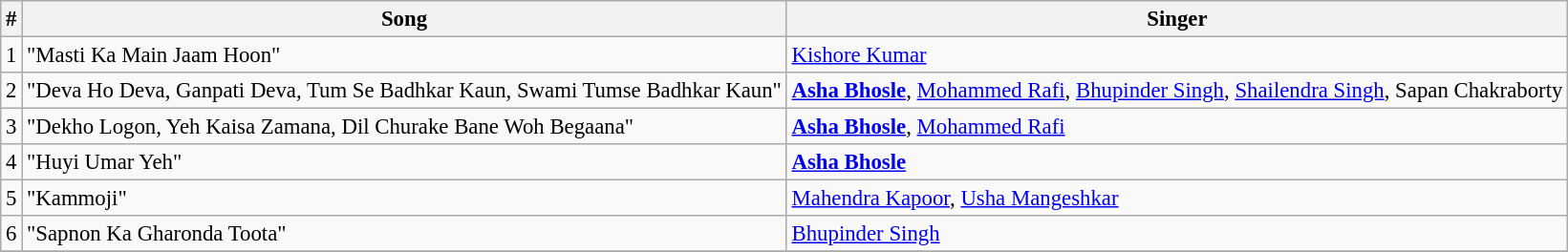<table class="wikitable" style="font-size:95%;">
<tr>
<th>#</th>
<th>Song</th>
<th>Singer</th>
</tr>
<tr>
<td>1</td>
<td>"Masti Ka Main Jaam Hoon"</td>
<td><a href='#'>Kishore Kumar</a></td>
</tr>
<tr>
<td>2</td>
<td>"Deva Ho Deva, Ganpati Deva, Tum Se Badhkar Kaun, Swami Tumse Badhkar Kaun"</td>
<td><strong><a href='#'>Asha Bhosle</a></strong>, <a href='#'>Mohammed Rafi</a>, <a href='#'>Bhupinder Singh</a>, <a href='#'>Shailendra Singh</a>, Sapan Chakraborty</td>
</tr>
<tr>
<td>3</td>
<td>"Dekho Logon, Yeh Kaisa Zamana, Dil Churake Bane Woh Begaana"</td>
<td><strong><a href='#'>Asha Bhosle</a></strong>, <a href='#'>Mohammed Rafi</a></td>
</tr>
<tr>
<td>4</td>
<td>"Huyi Umar Yeh"</td>
<td><strong><a href='#'>Asha Bhosle</a></strong></td>
</tr>
<tr>
<td>5</td>
<td>"Kammoji"</td>
<td><a href='#'>Mahendra Kapoor</a>, <a href='#'>Usha Mangeshkar</a></td>
</tr>
<tr>
<td>6</td>
<td>"Sapnon Ka Gharonda Toota"</td>
<td><a href='#'>Bhupinder Singh</a></td>
</tr>
<tr>
</tr>
</table>
